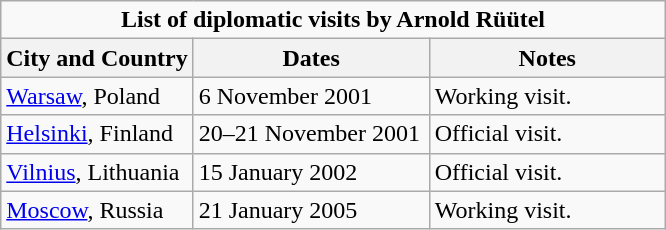<table class="wikitable">
<tr>
<td colspan="3" align="center"><strong>List of diplomatic visits by Arnold Rüütel</strong></td>
</tr>
<tr>
<th rowspan="1">City and Country</th>
<th rowspan="1" width="150">Dates</th>
<th rowspan="1" width="150">Notes</th>
</tr>
<tr>
<td> <a href='#'>Warsaw</a>, Poland</td>
<td>6 November 2001</td>
<td>Working visit.</td>
</tr>
<tr>
<td> <a href='#'>Helsinki</a>, Finland</td>
<td>20–21 November 2001</td>
<td>Official visit.</td>
</tr>
<tr>
<td> <a href='#'>Vilnius</a>, Lithuania</td>
<td>15 January 2002</td>
<td>Official visit.</td>
</tr>
<tr>
<td> <a href='#'>Moscow</a>, Russia</td>
<td>21 January 2005</td>
<td>Working visit.</td>
</tr>
</table>
